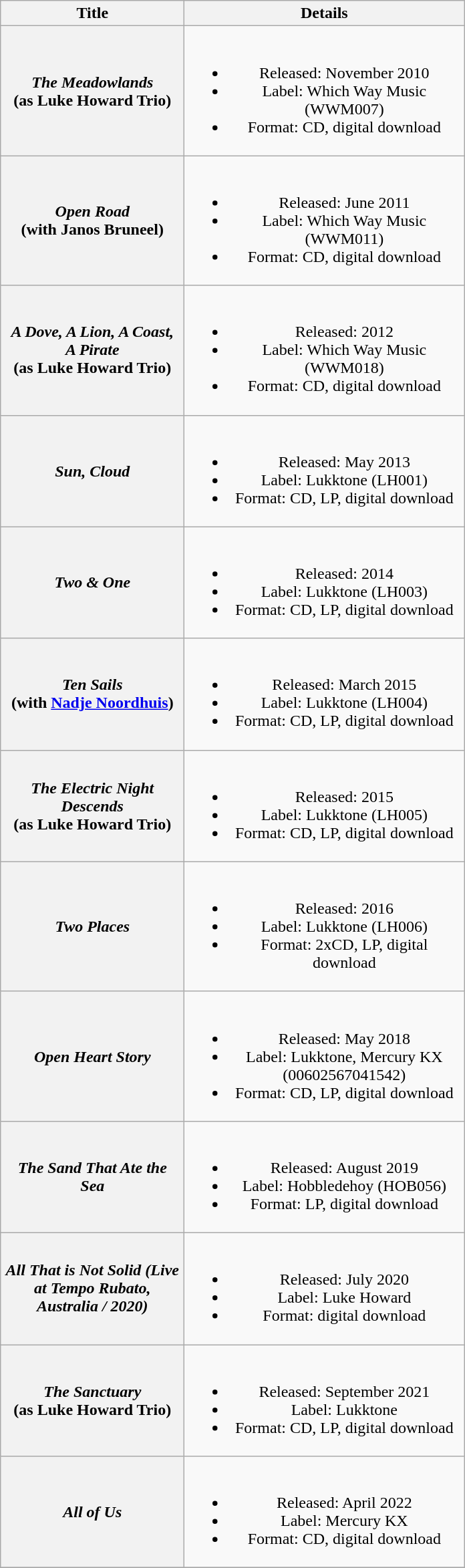<table class="wikitable plainrowheaders" style="text-align:center;" border="1">
<tr>
<th scope="col" style="width:11em;">Title</th>
<th scope="col" style="width:17em;">Details</th>
</tr>
<tr>
<th scope="row"><em>The Meadowlands</em> <br> (as Luke Howard Trio)</th>
<td><br><ul><li>Released: November 2010</li><li>Label: Which Way Music (WWM007)</li><li>Format: CD, digital download</li></ul></td>
</tr>
<tr>
<th scope="row"><em>Open Road</em> <br> (with Janos Bruneel)</th>
<td><br><ul><li>Released: June 2011</li><li>Label: Which Way Music (WWM011)</li><li>Format: CD, digital download</li></ul></td>
</tr>
<tr>
<th scope="row"><em>A Dove, A Lion, A Coast, A Pirate</em> <br> (as Luke Howard Trio)</th>
<td><br><ul><li>Released: 2012</li><li>Label: Which Way Music (WWM018)</li><li>Format: CD, digital download</li></ul></td>
</tr>
<tr>
<th scope="row"><em>Sun, Cloud</em></th>
<td><br><ul><li>Released: May 2013</li><li>Label: Lukktone (LH001)</li><li>Format: CD, LP, digital download</li></ul></td>
</tr>
<tr>
<th scope="row"><em>Two & One</em></th>
<td><br><ul><li>Released: 2014</li><li>Label: Lukktone (LH003)</li><li>Format: CD, LP, digital download</li></ul></td>
</tr>
<tr>
<th scope="row"><em>Ten Sails</em><br> (with <a href='#'>Nadje Noordhuis</a>)</th>
<td><br><ul><li>Released: March 2015</li><li>Label: Lukktone (LH004)</li><li>Format: CD, LP, digital download</li></ul></td>
</tr>
<tr>
<th scope="row"><em>The Electric Night Descends</em> <br> (as Luke Howard Trio)</th>
<td><br><ul><li>Released: 2015</li><li>Label: Lukktone (LH005)</li><li>Format: CD, LP, digital download</li></ul></td>
</tr>
<tr>
<th scope="row"><em>Two Places</em></th>
<td><br><ul><li>Released: 2016</li><li>Label: Lukktone (LH006)</li><li>Format: 2xCD, LP, digital download</li></ul></td>
</tr>
<tr>
<th scope="row"><em>Open Heart Story</em></th>
<td><br><ul><li>Released: May 2018</li><li>Label: Lukktone, Mercury KX (00602567041542)</li><li>Format: CD, LP, digital download</li></ul></td>
</tr>
<tr>
<th scope="row"><em>The Sand That Ate the Sea</em></th>
<td><br><ul><li>Released: August 2019</li><li>Label: Hobbledehoy (HOB056)</li><li>Format: LP, digital download</li></ul></td>
</tr>
<tr>
<th scope="row"><em>All That is Not Solid (Live at Tempo Rubato, Australia / 2020)</em></th>
<td><br><ul><li>Released: July 2020</li><li>Label: Luke Howard</li><li>Format: digital download</li></ul></td>
</tr>
<tr>
<th scope="row"><em>The Sanctuary</em> <br> (as Luke Howard Trio)</th>
<td><br><ul><li>Released: September 2021</li><li>Label: Lukktone</li><li>Format: CD, LP, digital download</li></ul></td>
</tr>
<tr>
<th scope="row"><em>All of Us</em></th>
<td><br><ul><li>Released: April 2022</li><li>Label: Mercury KX</li><li>Format: CD, digital download</li></ul></td>
</tr>
<tr>
</tr>
</table>
